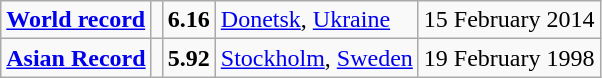<table class="wikitable">
<tr>
<td><strong><a href='#'>World record</a></strong></td>
<td></td>
<td><strong>6.16</strong></td>
<td><a href='#'>Donetsk</a>, <a href='#'>Ukraine</a></td>
<td>15 February 2014</td>
</tr>
<tr>
<td><strong><a href='#'>Asian Record</a></strong></td>
<td></td>
<td><strong>5.92</strong></td>
<td><a href='#'>Stockholm</a>, <a href='#'>Sweden</a></td>
<td>19 February 1998</td>
</tr>
</table>
